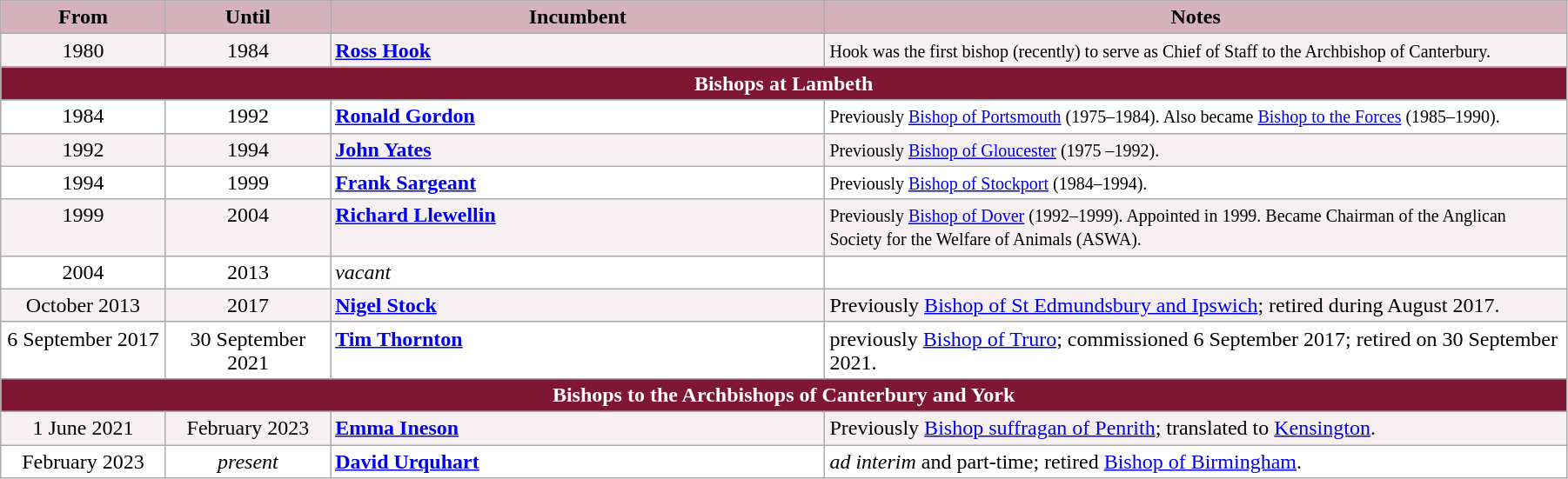<table class="wikitable" style="width:95% ">
<tr valign=top>
<th style="background-color:#D4B1BB" width="10%">From</th>
<th style="background-color:#D4B1BB" width="10%">Until</th>
<th style="background-color:#D4B1BB" width="30%">Incumbent</th>
<th style="background-color:#D4B1BB" width="45%">Notes</th>
</tr>
<tr valign=top bgcolor="#F7F0F2">
<td align=center>1980</td>
<td align=center>1984</td>
<td><strong><a href='#'>Ross Hook</a></strong></td>
<td><small>Hook was the first bishop (recently) to serve as Chief of Staff to the Archbishop of Canterbury.</small></td>
</tr>
<tr>
<th colspan="4" style="background-color: #7F1734; color: white;">Bishops at Lambeth</th>
</tr>
<tr valign=top bgcolor="white">
<td align=center>1984</td>
<td align=center>1992</td>
<td><strong><a href='#'>Ronald Gordon</a></strong></td>
<td><small>Previously <a href='#'>Bishop of Portsmouth</a> (1975–1984). Also became <a href='#'>Bishop to the Forces</a> (1985–1990).</small></td>
</tr>
<tr valign=top bgcolor="#F7F0F2">
<td align=center>1992</td>
<td align=center>1994</td>
<td><strong><a href='#'>John Yates</a></strong></td>
<td><small>Previously <a href='#'>Bishop of Gloucester</a> (1975 –1992).</small></td>
</tr>
<tr valign=top bgcolor="white">
<td align=center>1994</td>
<td align=center>1999</td>
<td><strong><a href='#'>Frank Sargeant</a></strong></td>
<td><small>Previously <a href='#'>Bishop of Stockport</a> (1984–1994). </small></td>
</tr>
<tr valign=top bgcolor="#F7F0F2">
<td align=center>1999</td>
<td align=center>2004</td>
<td><strong><a href='#'>Richard Llewellin</a></strong></td>
<td><small>Previously <a href='#'>Bishop of Dover</a> (1992–1999). Appointed in 1999. Became Chairman of the Anglican Society for the Welfare of Animals (ASWA).</small></td>
</tr>
<tr valign=top bgcolor="white">
<td align=center>2004</td>
<td align=center>2013</td>
<td><em>vacant</em></td>
<td></td>
</tr>
<tr valign=top bgcolor="#F7F0F2">
<td align=center>October 2013</td>
<td align=center>2017</td>
<td><strong><a href='#'>Nigel Stock</a></strong></td>
<td>Previously <a href='#'>Bishop of St Edmundsbury and Ipswich</a>; retired during August 2017.</td>
</tr>
<tr valign=top bgcolor="white">
<td align=center>6 September 2017</td>
<td align=center>30 September 2021</td>
<td><strong><a href='#'>Tim Thornton</a></strong></td>
<td>previously <a href='#'>Bishop of Truro</a>; commissioned 6 September 2017; retired on 30 September 2021.</td>
</tr>
<tr>
<th colspan="4" style="background-color: #7F1734; color: white;">Bishops to the Archbishops of Canterbury and York</th>
</tr>
<tr valign=top bgcolor="#F7F0F2">
<td align=center>1 June 2021</td>
<td align=center>February 2023</td>
<td><strong><a href='#'>Emma Ineson</a></strong></td>
<td>Previously <a href='#'>Bishop suffragan of Penrith</a>; translated to <a href='#'>Kensington</a>.</td>
</tr>
<tr valign=top bgcolor="white">
<td align=center>February 2023</td>
<td align=center><em>present</em></td>
<td><strong><a href='#'>David Urquhart</a></strong></td>
<td><em>ad interim</em> and part-time; retired <a href='#'>Bishop of Birmingham</a>.</td>
</tr>
</table>
